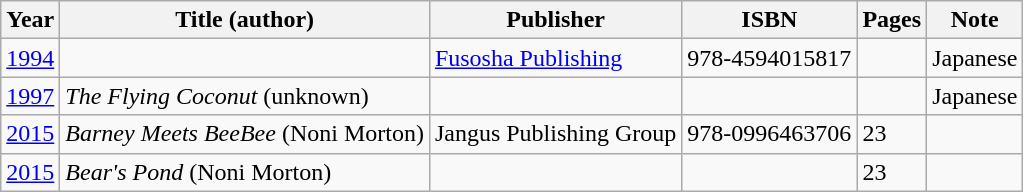<table class="wikitable sortable">
<tr>
<th>Year</th>
<th>Title (author)</th>
<th>Publisher</th>
<th>ISBN</th>
<th>Pages</th>
<th>Note</th>
</tr>
<tr>
<td><a href='#'>1994</a></td>
<td></td>
<td><a href='#'>Fusosha Publishing</a></td>
<td>978-4594015817</td>
<td></td>
<td>Japanese</td>
</tr>
<tr>
<td><a href='#'>1997</a></td>
<td><em>The Flying Coconut</em> (unknown)</td>
<td></td>
<td></td>
<td></td>
<td>Japanese</td>
</tr>
<tr>
<td><a href='#'>2015</a></td>
<td><em>Barney Meets BeeBee</em> (Noni Morton)</td>
<td>Jangus Publishing Group</td>
<td>978-0996463706</td>
<td>23</td>
<td></td>
</tr>
<tr>
<td><a href='#'>2015</a></td>
<td><em>Bear's Pond</em> (Noni Morton)</td>
<td></td>
<td></td>
<td>23</td>
<td></td>
</tr>
</table>
